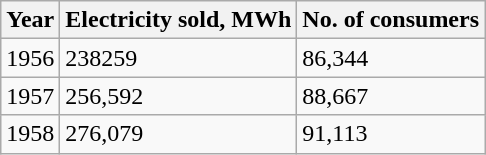<table class="wikitable">
<tr>
<th>Year</th>
<th>Electricity sold, MWh</th>
<th>No. of consumers</th>
</tr>
<tr>
<td>1956</td>
<td>238259</td>
<td>86,344</td>
</tr>
<tr>
<td>1957</td>
<td>256,592</td>
<td>88,667</td>
</tr>
<tr>
<td>1958</td>
<td>276,079</td>
<td>91,113</td>
</tr>
</table>
